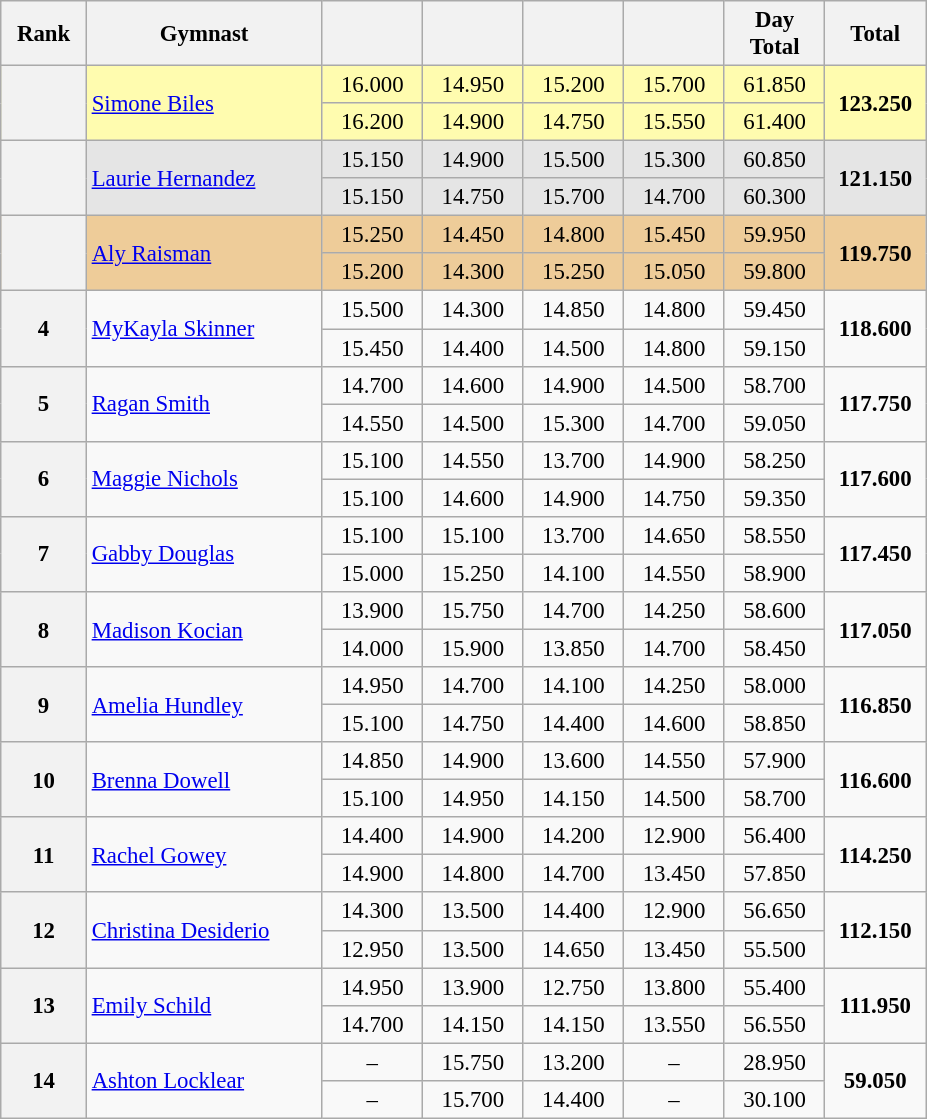<table class="wikitable sortable" style="text-align:center; font-size:95%">
<tr>
<th scope="col" style="width:50px;">Rank</th>
<th scope="col" style="width:150px;">Gymnast</th>
<th scope="col" style="width:60px;"></th>
<th scope="col" style="width:60px;"></th>
<th scope="col" style="width:60px;"></th>
<th scope="col" style="width:60px;"></th>
<th scope="col" style="width:60px;">Day Total</th>
<th scope="col" style="width:60px;">Total</th>
</tr>
<tr style="background:#fffcaf;">
<th rowspan="2" scope=row style="text-align:center"></th>
<td rowspan="2" align=left><a href='#'>Simone Biles</a></td>
<td>16.000</td>
<td>14.950</td>
<td>15.200</td>
<td>15.700</td>
<td>61.850</td>
<td rowspan="2"><strong>123.250</strong></td>
</tr>
<tr style="background:#fffcaf;">
<td>16.200</td>
<td>14.900</td>
<td>14.750</td>
<td>15.550</td>
<td>61.400</td>
</tr>
<tr style="background:#e5e5e5;">
<th rowspan="2" scope=row style="text-align:center"></th>
<td rowspan="2" align=left><a href='#'>Laurie Hernandez</a></td>
<td>15.150</td>
<td>14.900</td>
<td>15.500</td>
<td>15.300</td>
<td>60.850</td>
<td rowspan="2"><strong>121.150</strong></td>
</tr>
<tr style="background:#e5e5e5;">
<td>15.150</td>
<td>14.750</td>
<td>15.700</td>
<td>14.700</td>
<td>60.300</td>
</tr>
<tr style="background:#ec9;">
<th rowspan="2" scope=row style="text-align:center"></th>
<td rowspan="2" align=left><a href='#'>Aly Raisman</a></td>
<td>15.250</td>
<td>14.450</td>
<td>14.800</td>
<td>15.450</td>
<td>59.950</td>
<td rowspan="2"><strong>119.750</strong></td>
</tr>
<tr style="background:#ec9;">
<td>15.200</td>
<td>14.300</td>
<td>15.250</td>
<td>15.050</td>
<td>59.800</td>
</tr>
<tr>
<th rowspan="2" scope=row style="text-align:center">4</th>
<td rowspan="2" align=left><a href='#'>MyKayla Skinner</a></td>
<td>15.500</td>
<td>14.300</td>
<td>14.850</td>
<td>14.800</td>
<td>59.450</td>
<td rowspan="2"><strong>118.600</strong></td>
</tr>
<tr>
<td>15.450</td>
<td>14.400</td>
<td>14.500</td>
<td>14.800</td>
<td>59.150</td>
</tr>
<tr>
<th rowspan="2" scope=row style="text-align:center">5</th>
<td rowspan="2" align=left><a href='#'>Ragan Smith</a></td>
<td>14.700</td>
<td>14.600</td>
<td>14.900</td>
<td>14.500</td>
<td>58.700</td>
<td rowspan="2"><strong>117.750</strong></td>
</tr>
<tr>
<td>14.550</td>
<td>14.500</td>
<td>15.300</td>
<td>14.700</td>
<td>59.050</td>
</tr>
<tr>
<th rowspan="2" scope=row style="text-align:center">6</th>
<td rowspan="2" align=left><a href='#'>Maggie Nichols</a></td>
<td>15.100</td>
<td>14.550</td>
<td>13.700</td>
<td>14.900</td>
<td>58.250</td>
<td rowspan="2"><strong>117.600</strong></td>
</tr>
<tr>
<td>15.100</td>
<td>14.600</td>
<td>14.900</td>
<td>14.750</td>
<td>59.350</td>
</tr>
<tr>
<th rowspan="2" scope=row style="text-align:center">7</th>
<td rowspan="2" align=left><a href='#'>Gabby Douglas</a></td>
<td>15.100</td>
<td>15.100</td>
<td>13.700</td>
<td>14.650</td>
<td>58.550</td>
<td rowspan="2"><strong>117.450</strong></td>
</tr>
<tr>
<td>15.000</td>
<td>15.250</td>
<td>14.100</td>
<td>14.550</td>
<td>58.900</td>
</tr>
<tr>
<th rowspan="2" scope=row style="text-align:center">8</th>
<td rowspan="2" align=left><a href='#'>Madison Kocian</a></td>
<td>13.900</td>
<td>15.750</td>
<td>14.700</td>
<td>14.250</td>
<td>58.600</td>
<td rowspan="2"><strong>117.050</strong></td>
</tr>
<tr>
<td>14.000</td>
<td>15.900</td>
<td>13.850</td>
<td>14.700</td>
<td>58.450</td>
</tr>
<tr>
<th rowspan="2" scope=row style="text-align:center">9</th>
<td rowspan="2" align=left><a href='#'>Amelia Hundley</a></td>
<td>14.950</td>
<td>14.700</td>
<td>14.100</td>
<td>14.250</td>
<td>58.000</td>
<td rowspan="2"><strong>116.850</strong></td>
</tr>
<tr>
<td>15.100</td>
<td>14.750</td>
<td>14.400</td>
<td>14.600</td>
<td>58.850</td>
</tr>
<tr>
<th rowspan="2" scope=row style="text-align:center">10</th>
<td rowspan="2" align=left><a href='#'>Brenna Dowell</a></td>
<td>14.850</td>
<td>14.900</td>
<td>13.600</td>
<td>14.550</td>
<td>57.900</td>
<td rowspan="2"><strong>116.600</strong></td>
</tr>
<tr>
<td>15.100</td>
<td>14.950</td>
<td>14.150</td>
<td>14.500</td>
<td>58.700</td>
</tr>
<tr>
<th rowspan="2" scope=row style="text-align:center">11</th>
<td rowspan="2" align=left><a href='#'>Rachel Gowey</a></td>
<td>14.400</td>
<td>14.900</td>
<td>14.200</td>
<td>12.900</td>
<td>56.400</td>
<td rowspan="2"><strong>114.250</strong></td>
</tr>
<tr>
<td>14.900</td>
<td>14.800</td>
<td>14.700</td>
<td>13.450</td>
<td>57.850</td>
</tr>
<tr>
<th rowspan="2" scope=row style="text-align:center">12</th>
<td rowspan="2" align=left><a href='#'>Christina Desiderio</a></td>
<td>14.300</td>
<td>13.500</td>
<td>14.400</td>
<td>12.900</td>
<td>56.650</td>
<td rowspan="2"><strong>112.150</strong></td>
</tr>
<tr>
<td>12.950</td>
<td>13.500</td>
<td>14.650</td>
<td>13.450</td>
<td>55.500</td>
</tr>
<tr>
<th rowspan="2" scope=row style="text-align:center">13</th>
<td rowspan="2" align=left><a href='#'>Emily Schild</a></td>
<td>14.950</td>
<td>13.900</td>
<td>12.750</td>
<td>13.800</td>
<td>55.400</td>
<td rowspan="2"><strong>111.950</strong></td>
</tr>
<tr>
<td>14.700</td>
<td>14.150</td>
<td>14.150</td>
<td>13.550</td>
<td>56.550</td>
</tr>
<tr>
<th rowspan="2" scope=row style="text-align:center">14</th>
<td rowspan="2" align=left><a href='#'>Ashton Locklear</a></td>
<td>–</td>
<td>15.750</td>
<td>13.200</td>
<td>–</td>
<td>28.950</td>
<td rowspan="2"><strong>59.050</strong></td>
</tr>
<tr>
<td>–</td>
<td>15.700</td>
<td>14.400</td>
<td>–</td>
<td>30.100</td>
</tr>
</table>
